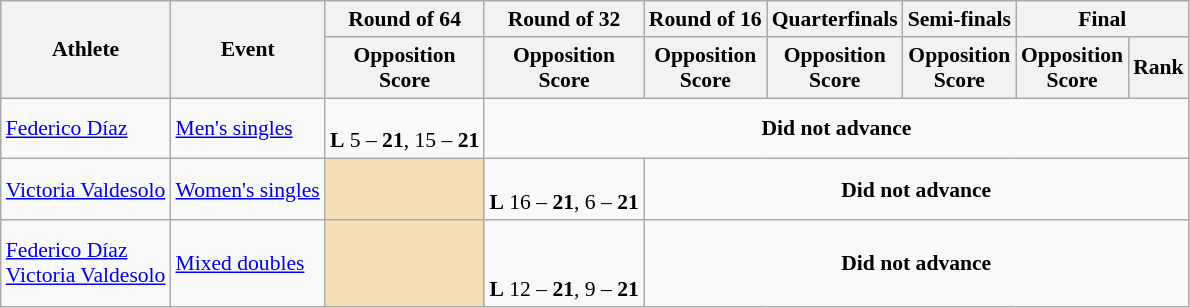<table class="wikitable" border="1" style="font-size:90%">
<tr>
<th rowspan=2>Athlete</th>
<th rowspan=2>Event</th>
<th>Round of 64</th>
<th>Round of 32</th>
<th>Round of 16</th>
<th>Quarterfinals</th>
<th>Semi-finals</th>
<th colspan=2>Final</th>
</tr>
<tr>
<th>Opposition<br>Score</th>
<th>Opposition<br>Score</th>
<th>Opposition<br>Score</th>
<th>Opposition<br>Score</th>
<th>Opposition<br>Score</th>
<th>Opposition<br>Score</th>
<th>Rank</th>
</tr>
<tr>
<td><a href='#'>Federico Díaz</a></td>
<td><a href='#'>Men's singles</a></td>
<td align=center><br><strong>L</strong> 5 – <strong>21</strong>, 15 – <strong>21</strong></td>
<td align="center" colspan="7"><strong>Did not advance</strong></td>
</tr>
<tr>
<td><a href='#'>Victoria Valdesolo</a></td>
<td><a href='#'>Women's singles</a></td>
<td bgcolor=wheat></td>
<td align=center><br><strong>L</strong> 16 – <strong>21</strong>, 6 – <strong>21</strong></td>
<td align="center" colspan="7"><strong>Did not advance</strong></td>
</tr>
<tr>
<td><a href='#'>Federico Díaz</a><br><a href='#'>Victoria Valdesolo</a></td>
<td><a href='#'>Mixed doubles</a></td>
<td bgcolor=wheat></td>
<td align=center><br><br> <strong>L</strong> 12 – <strong>21</strong>, 9 – <strong>21</strong></td>
<td align="center" colspan="7"><strong>Did not advance</strong></td>
</tr>
</table>
